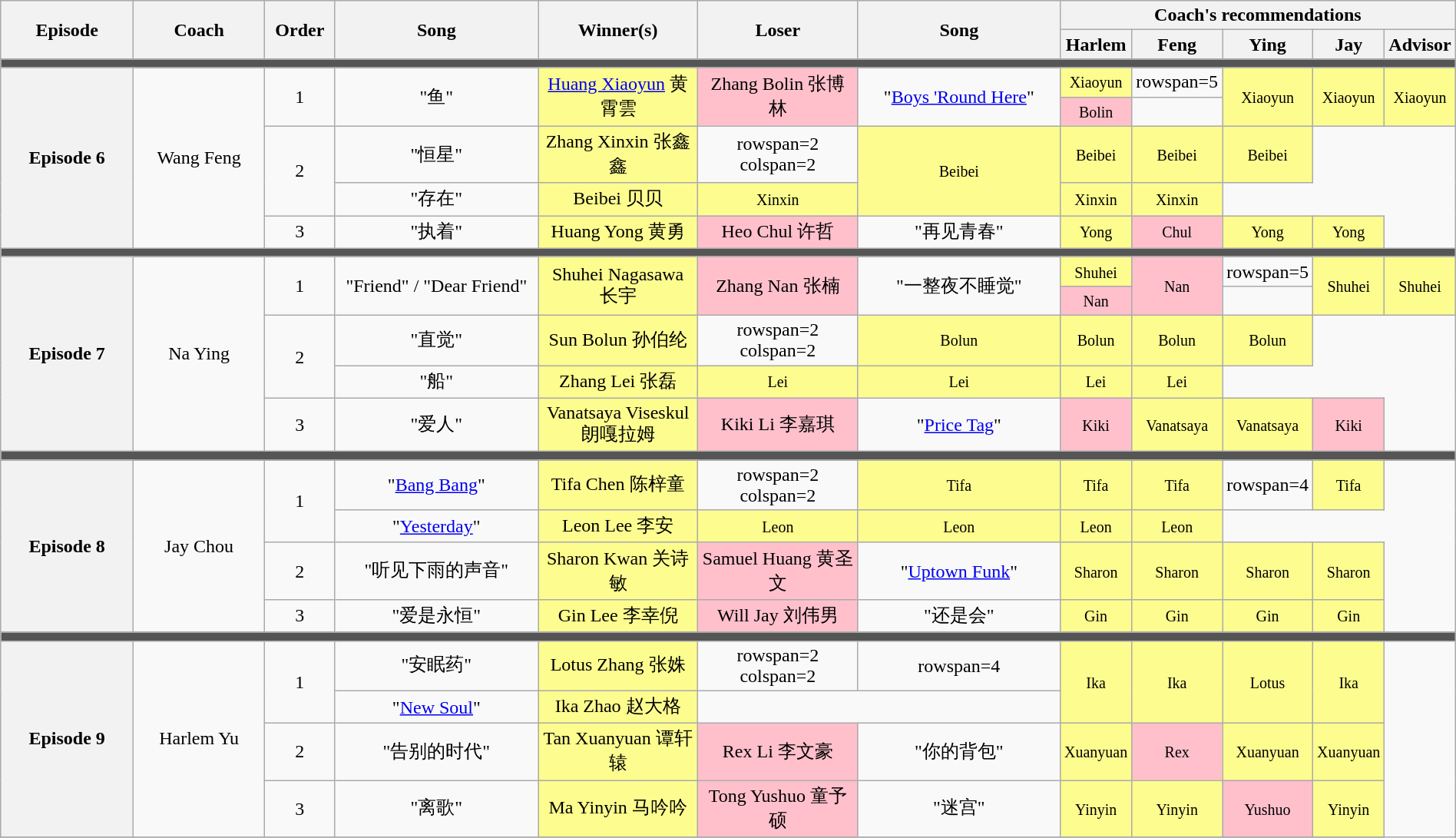<table class="wikitable" style="text-align: center; width:100%;">
<tr>
<th rowspan="2" style="width:10%;">Episode</th>
<th rowspan="2" style="width:10%;">Coach</th>
<th rowspan="2" style="width:5%;">Order</th>
<th rowspan="2" style="width:15.5%;">Song</th>
<th rowspan="2" style="width:12%;">Winner(s)</th>
<th rowspan="2" style="width:12%;">Loser</th>
<th rowspan="2" style="width:15.5%;">Song</th>
<th colspan="5">Coach's recommendations</th>
</tr>
<tr>
<th style="width:4%;">Harlem</th>
<th style="width:4%;">Feng</th>
<th style="width:4%;">Ying</th>
<th style="width:4%;">Jay</th>
<th style="width:4%;">Advisor</th>
</tr>
<tr>
<td colspan="12" style="background:#555;"></td>
</tr>
<tr>
<th rowspan="5">Episode 6<br><small></small></th>
<td rowspan=5>Wang Feng</td>
<td rowspan=2>1</td>
<td rowspan=2>"鱼"</td>
<td rowspan=2 style="background:#fdfc8f;"><a href='#'>Huang Xiaoyun</a> 黄霄雲</td>
<td rowspan=2 style="background:pink;">Zhang Bolin 张博林</td>
<td rowspan=2>"<a href='#'>Boys 'Round Here</a>"</td>
<td style="background:#fdfc8f;"><small>Xiaoyun</small></td>
<td>rowspan=5 </td>
<td rowspan=2 style="background:#fdfc8f;"><small>Xiaoyun</small></td>
<td rowspan=2 style="background:#fdfc8f;"><small>Xiaoyun</small></td>
<td rowspan=2 style="background:#fdfc8f;"><small>Xiaoyun</small></td>
</tr>
<tr>
<td style="background:pink;"><small>Bolin</small></td>
</tr>
<tr>
<td rowspan=2>2</td>
<td>"恒星"</td>
<td style="background:#fdfc8f;">Zhang Xinxin 张鑫鑫</td>
<td>rowspan=2 colspan=2 </td>
<td rowspan=2 style="background:#fdfc8f;"><small>Beibei</small></td>
<td style="background:#fdfc8f;"><small>Beibei</small></td>
<td style="background:#fdfc8f;"><small>Beibei</small></td>
<td style="background:#fdfc8f;"><small>Beibei</small></td>
</tr>
<tr>
<td>"存在"</td>
<td style="background:#fdfc8f;">Beibei 贝贝</td>
<td style="background:#fdfc8f;"><small>Xinxin</small></td>
<td style="background:#fdfc8f;"><small>Xinxin</small></td>
<td style="background:#fdfc8f;"><small>Xinxin</small></td>
</tr>
<tr>
<td>3</td>
<td>"执着"</td>
<td style="background:#fdfc8f;">Huang Yong 黄勇</td>
<td style="background:pink;">Heo Chul 许哲</td>
<td>"再见青春"</td>
<td style="background:#fdfc8f;"><small>Yong</small></td>
<td style="background:pink;"><small>Chul</small></td>
<td style="background:#fdfc8f;"><small>Yong</small></td>
<td style="background:#fdfc8f;"><small>Yong</small></td>
</tr>
<tr>
<td colspan="12" style="background:#555;"></td>
</tr>
<tr>
<th rowspan="5">Episode 7<br><small></small></th>
<td rowspan=5>Na Ying</td>
<td rowspan=2>1</td>
<td rowspan=2>"Friend" / "Dear Friend"</td>
<td rowspan=2 style="background:#fdfc8f;">Shuhei Nagasawa 长宇</td>
<td rowspan=2 style="background:pink;">Zhang Nan 张楠</td>
<td rowspan=2>"一整夜不睡觉"</td>
<td style="background:#fdfc8f;"><small>Shuhei</small></td>
<td rowspan=2 style="background:pink;"><small>Nan</small></td>
<td>rowspan=5 </td>
<td rowspan=2 style="background:#fdfc8f;"><small>Shuhei</small></td>
<td rowspan=2 style="background:#fdfc8f;"><small>Shuhei</small></td>
</tr>
<tr>
<td style="background:pink;"><small>Nan</small></td>
</tr>
<tr>
<td rowspan=2>2</td>
<td>"直觉"</td>
<td style="background:#fdfc8f;">Sun Bolun 孙伯纶</td>
<td>rowspan=2 colspan=2 </td>
<td style="background:#fdfc8f;"><small>Bolun</small></td>
<td style="background:#fdfc8f;"><small>Bolun</small></td>
<td style="background:#fdfc8f;"><small>Bolun</small></td>
<td style="background:#fdfc8f;"><small>Bolun</small></td>
</tr>
<tr>
<td>"船"</td>
<td style="background:#fdfc8f;">Zhang Lei 张磊</td>
<td style="background:#fdfc8f;"><small>Lei</small></td>
<td style="background:#fdfc8f;"><small>Lei</small></td>
<td style="background:#fdfc8f;"><small>Lei</small></td>
<td style="background:#fdfc8f;"><small>Lei</small></td>
</tr>
<tr>
<td>3</td>
<td>"爱人"</td>
<td style="background:#fdfc8f;">Vanatsaya Viseskul 朗嘎拉姆</td>
<td style="background:pink;">Kiki Li 李嘉琪</td>
<td>"<a href='#'>Price Tag</a>"</td>
<td style="background:pink;"><small>Kiki</small></td>
<td style="background:#fdfc8f;"><small>Vanatsaya</small></td>
<td style="background:#fdfc8f;"><small>Vanatsaya</small></td>
<td style="background:pink;"><small>Kiki</small></td>
</tr>
<tr>
<td colspan="12" style="background:#555;"></td>
</tr>
<tr>
<th rowspan="4">Episode 8<br><small></small></th>
<td rowspan=4>Jay Chou</td>
<td rowspan=2>1</td>
<td>"<a href='#'>Bang Bang</a>"</td>
<td style="background:#fdfc8f;">Tifa Chen 陈梓童</td>
<td>rowspan=2 colspan=2 </td>
<td style="background:#fdfc8f;"><small>Tifa</small></td>
<td style="background:#fdfc8f;"><small>Tifa</small></td>
<td style="background:#fdfc8f;"><small>Tifa</small></td>
<td>rowspan=4 </td>
<td style="background:#fdfc8f;"><small>Tifa</small></td>
</tr>
<tr>
<td>"<a href='#'>Yesterday</a>"</td>
<td style="background:#fdfc8f;">Leon Lee 李安</td>
<td style="background:#fdfc8f;"><small>Leon</small></td>
<td style="background:#fdfc8f;"><small>Leon</small></td>
<td style="background:#fdfc8f;"><small>Leon</small></td>
<td style="background:#fdfc8f;"><small>Leon</small></td>
</tr>
<tr>
<td>2</td>
<td>"听见下雨的声音"</td>
<td style="background:#fdfc8f;">Sharon Kwan 关诗敏</td>
<td style="background:pink;">Samuel Huang 黄圣文</td>
<td>"<a href='#'>Uptown Funk</a>"</td>
<td style="background:#fdfc8f;"><small>Sharon</small></td>
<td style="background:#fdfc8f;"><small>Sharon</small></td>
<td style="background:#fdfc8f;"><small>Sharon</small></td>
<td style="background:#fdfc8f;"><small>Sharon</small></td>
</tr>
<tr>
<td>3</td>
<td>"爱是永恒"</td>
<td style="background:#fdfc8f;">Gin Lee 李幸倪</td>
<td style="background:pink;">Will Jay 刘伟男</td>
<td>"还是会"</td>
<td style="background:#fdfc8f;"><small>Gin</small></td>
<td style="background:#fdfc8f;"><small>Gin</small></td>
<td style="background:#fdfc8f;"><small>Gin</small></td>
<td style="background:#fdfc8f;"><small>Gin</small></td>
</tr>
<tr>
<td colspan="12" style="background:#555;"></td>
</tr>
<tr>
<th rowspan="4">Episode 9<br><small></small></th>
<td rowspan=4>Harlem Yu</td>
<td rowspan=2>1</td>
<td>"安眠药"</td>
<td style="background:#fdfc8f;">Lotus Zhang 张姝</td>
<td>rowspan=2 colspan=2 </td>
<td>rowspan=4 </td>
<td rowspan=2 style="background:#fdfc8f;"><small>Ika</small></td>
<td rowspan=2 style="background:#fdfc8f;"><small>Ika</small></td>
<td rowspan=2 style="background:#fdfc8f;"><small>Lotus</small></td>
<td rowspan=2 style="background:#fdfc8f;"><small>Ika</small></td>
</tr>
<tr>
<td>"<a href='#'>New Soul</a>"</td>
<td style="background:#fdfc8f;">Ika Zhao 赵大格</td>
</tr>
<tr>
<td>2</td>
<td>"告别的时代"</td>
<td style="background:#fdfc8f;">Tan Xuanyuan 谭轩辕</td>
<td style="background:pink;">Rex Li 李文豪</td>
<td>"你的背包"</td>
<td style="background:#fdfc8f;"><small>Xuanyuan</small></td>
<td style="background:pink;"><small>Rex</small></td>
<td style="background:#fdfc8f;"><small>Xuanyuan</small></td>
<td style="background:#fdfc8f;"><small>Xuanyuan</small></td>
</tr>
<tr>
<td>3</td>
<td>"离歌"</td>
<td style="background:#fdfc8f;">Ma Yinyin 马吟吟</td>
<td style="background:pink;">Tong Yushuo 童予硕</td>
<td>"迷宫"</td>
<td style="background:#fdfc8f;"><small>Yinyin</small></td>
<td style="background:#fdfc8f;"><small>Yinyin</small></td>
<td style="background:pink;"><small>Yushuo</small></td>
<td style="background:#fdfc8f;"><small>Yinyin</small></td>
</tr>
<tr>
</tr>
</table>
